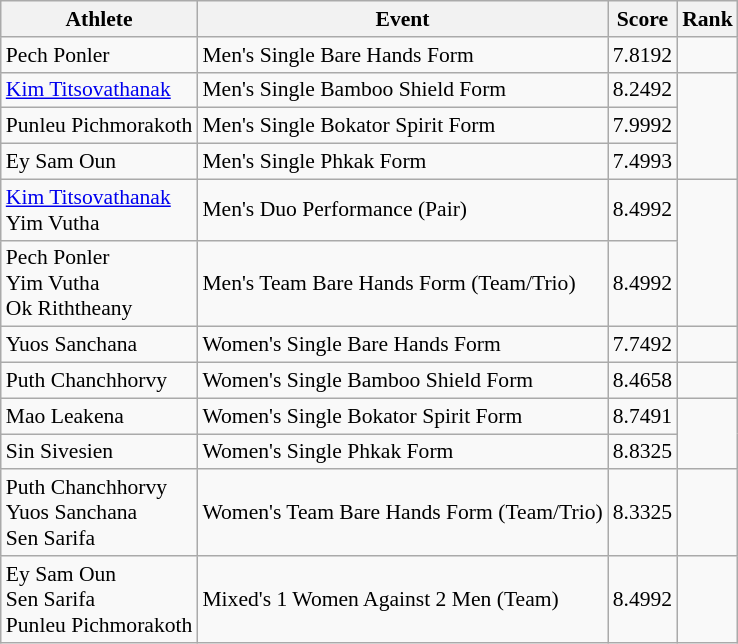<table class="wikitable" style="font-size:90%">
<tr>
<th>Athlete</th>
<th>Event</th>
<th>Score</th>
<th>Rank</th>
</tr>
<tr align=center>
<td align=left>Pech Ponler</td>
<td align=left>Men's Single Bare Hands Form</td>
<td>7.8192</td>
<td></td>
</tr>
<tr align=center>
<td align=left><a href='#'>Kim Titsovathanak</a></td>
<td align=left>Men's Single Bamboo Shield Form</td>
<td>8.2492</td>
<td rowspan=3></td>
</tr>
<tr align=center>
<td align=left>Punleu Pichmorakoth</td>
<td align=left>Men's Single Bokator Spirit Form</td>
<td>7.9992</td>
</tr>
<tr align=center>
<td align=left>Ey Sam Oun</td>
<td align=left>Men's Single Phkak Form</td>
<td>7.4993</td>
</tr>
<tr align=center>
<td align=left><a href='#'>Kim Titsovathanak</a><br>Yim Vutha</td>
<td align=left>Men's Duo Performance (Pair)</td>
<td>8.4992</td>
<td rowspan=2></td>
</tr>
<tr align=center>
<td align=left>Pech Ponler<br>Yim Vutha<br>Ok Riththeany</td>
<td align=left>Men's Team Bare Hands Form (Team/Trio)</td>
<td>8.4992</td>
</tr>
<tr align=center>
<td align=left>Yuos Sanchana</td>
<td align=left>Women's Single Bare Hands Form</td>
<td>7.7492</td>
<td></td>
</tr>
<tr align=center>
<td align=left>Puth Chanchhorvy</td>
<td align=left>Women's Single Bamboo Shield Form</td>
<td>8.4658</td>
<td></td>
</tr>
<tr align=center>
<td align=left>Mao Leakena</td>
<td align=left>Women's Single Bokator Spirit Form</td>
<td>8.7491</td>
<td rowspan=2></td>
</tr>
<tr align=center>
<td align=left>Sin Sivesien</td>
<td align=left>Women's Single Phkak Form</td>
<td>8.8325</td>
</tr>
<tr align=center>
<td align=left>Puth Chanchhorvy<br>Yuos Sanchana<br>Sen Sarifa</td>
<td align=left>Women's Team Bare Hands Form (Team/Trio)</td>
<td>8.3325</td>
<td></td>
</tr>
<tr align=center>
<td align=left>Ey Sam Oun<br>Sen Sarifa<br>Punleu Pichmorakoth</td>
<td align=left>Mixed's 1 Women Against 2 Men (Team)</td>
<td>8.4992</td>
<td></td>
</tr>
</table>
